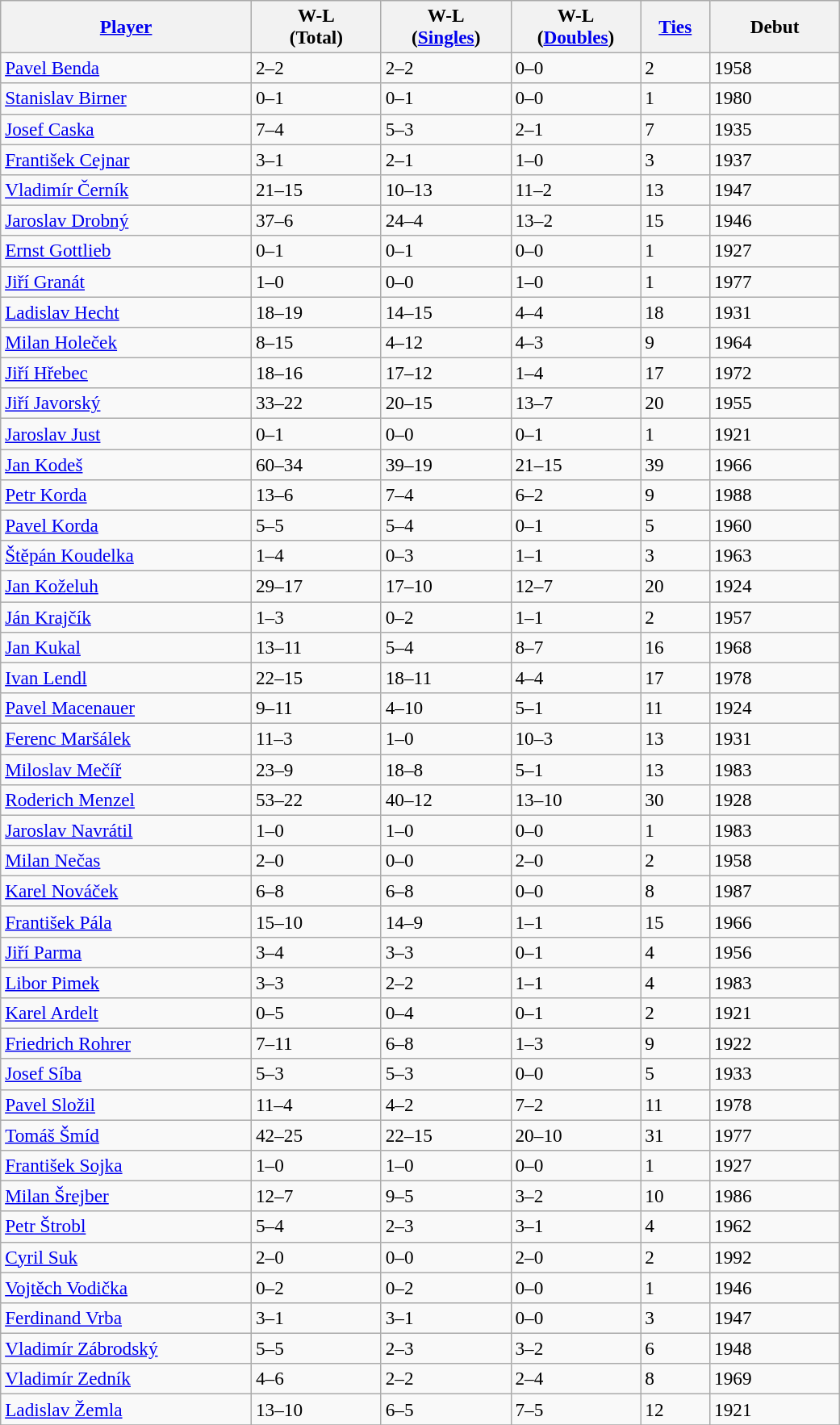<table class="wikitable sortable" style=font-size:97%>
<tr>
<th width=200><a href='#'>Player</a></th>
<th width=100>W-L<br>(Total)</th>
<th width=100>W-L<br>(<a href='#'>Singles</a>)</th>
<th width=100>W-L<br>(<a href='#'>Doubles</a>)</th>
<th width=50><a href='#'>Ties</a></th>
<th width=100>Debut</th>
</tr>
<tr>
<td><a href='#'>Pavel Benda</a></td>
<td>2–2</td>
<td>2–2</td>
<td>0–0</td>
<td>2</td>
<td>1958</td>
</tr>
<tr>
<td><a href='#'>Stanislav Birner</a></td>
<td>0–1</td>
<td>0–1</td>
<td>0–0</td>
<td>1</td>
<td>1980</td>
</tr>
<tr>
<td><a href='#'>Josef Caska</a></td>
<td>7–4</td>
<td>5–3</td>
<td>2–1</td>
<td>7</td>
<td>1935</td>
</tr>
<tr>
<td><a href='#'>František Cejnar</a></td>
<td>3–1</td>
<td>2–1</td>
<td>1–0</td>
<td>3</td>
<td>1937</td>
</tr>
<tr>
<td><a href='#'>Vladimír Černík</a></td>
<td>21–15</td>
<td>10–13</td>
<td>11–2</td>
<td>13</td>
<td>1947</td>
</tr>
<tr>
<td><a href='#'>Jaroslav Drobný</a></td>
<td>37–6</td>
<td>24–4</td>
<td>13–2</td>
<td>15</td>
<td>1946</td>
</tr>
<tr>
<td><a href='#'>Ernst Gottlieb</a></td>
<td>0–1</td>
<td>0–1</td>
<td>0–0</td>
<td>1</td>
<td>1927</td>
</tr>
<tr>
<td><a href='#'>Jiří Granát</a></td>
<td>1–0</td>
<td>0–0</td>
<td>1–0</td>
<td>1</td>
<td>1977</td>
</tr>
<tr>
<td><a href='#'>Ladislav Hecht</a></td>
<td>18–19</td>
<td>14–15</td>
<td>4–4</td>
<td>18</td>
<td>1931</td>
</tr>
<tr>
<td><a href='#'>Milan Holeček</a></td>
<td>8–15</td>
<td>4–12</td>
<td>4–3</td>
<td>9</td>
<td>1964</td>
</tr>
<tr>
<td><a href='#'>Jiří Hřebec</a></td>
<td>18–16</td>
<td>17–12</td>
<td>1–4</td>
<td>17</td>
<td>1972</td>
</tr>
<tr>
<td><a href='#'>Jiří Javorský</a></td>
<td>33–22</td>
<td>20–15</td>
<td>13–7</td>
<td>20</td>
<td>1955</td>
</tr>
<tr>
<td><a href='#'>Jaroslav Just</a></td>
<td>0–1</td>
<td>0–0</td>
<td>0–1</td>
<td>1</td>
<td>1921</td>
</tr>
<tr>
<td><a href='#'>Jan Kodeš</a></td>
<td>60–34</td>
<td>39–19</td>
<td>21–15</td>
<td>39</td>
<td>1966</td>
</tr>
<tr>
<td><a href='#'>Petr Korda</a></td>
<td>13–6</td>
<td>7–4</td>
<td>6–2</td>
<td>9</td>
<td>1988</td>
</tr>
<tr>
<td><a href='#'>Pavel Korda</a></td>
<td>5–5</td>
<td>5–4</td>
<td>0–1</td>
<td>5</td>
<td>1960</td>
</tr>
<tr>
<td><a href='#'>Štěpán Koudelka</a></td>
<td>1–4</td>
<td>0–3</td>
<td>1–1</td>
<td>3</td>
<td>1963</td>
</tr>
<tr>
<td><a href='#'>Jan Koželuh</a></td>
<td>29–17</td>
<td>17–10</td>
<td>12–7</td>
<td>20</td>
<td>1924</td>
</tr>
<tr>
<td><a href='#'>Ján Krajčík</a></td>
<td>1–3</td>
<td>0–2</td>
<td>1–1</td>
<td>2</td>
<td>1957</td>
</tr>
<tr>
<td><a href='#'>Jan Kukal</a></td>
<td>13–11</td>
<td>5–4</td>
<td>8–7</td>
<td>16</td>
<td>1968</td>
</tr>
<tr>
<td><a href='#'>Ivan Lendl</a></td>
<td>22–15</td>
<td>18–11</td>
<td>4–4</td>
<td>17</td>
<td>1978</td>
</tr>
<tr>
<td><a href='#'>Pavel Macenauer</a></td>
<td>9–11</td>
<td>4–10</td>
<td>5–1</td>
<td>11</td>
<td>1924</td>
</tr>
<tr>
<td><a href='#'>Ferenc Maršálek</a></td>
<td>11–3</td>
<td>1–0</td>
<td>10–3</td>
<td>13</td>
<td>1931</td>
</tr>
<tr>
<td><a href='#'>Miloslav Mečíř</a></td>
<td>23–9</td>
<td>18–8</td>
<td>5–1</td>
<td>13</td>
<td>1983</td>
</tr>
<tr>
<td><a href='#'>Roderich Menzel</a></td>
<td>53–22</td>
<td>40–12</td>
<td>13–10</td>
<td>30</td>
<td>1928</td>
</tr>
<tr>
<td><a href='#'>Jaroslav Navrátil</a></td>
<td>1–0</td>
<td>1–0</td>
<td>0–0</td>
<td>1</td>
<td>1983</td>
</tr>
<tr>
<td><a href='#'>Milan Nečas</a></td>
<td>2–0</td>
<td>0–0</td>
<td>2–0</td>
<td>2</td>
<td>1958</td>
</tr>
<tr>
<td><a href='#'>Karel Nováček</a></td>
<td>6–8</td>
<td>6–8</td>
<td>0–0</td>
<td>8</td>
<td>1987</td>
</tr>
<tr>
<td><a href='#'>František Pála</a></td>
<td>15–10</td>
<td>14–9</td>
<td>1–1</td>
<td>15</td>
<td>1966</td>
</tr>
<tr>
<td><a href='#'>Jiří Parma</a></td>
<td>3–4</td>
<td>3–3</td>
<td>0–1</td>
<td>4</td>
<td>1956</td>
</tr>
<tr>
<td><a href='#'>Libor Pimek</a></td>
<td>3–3</td>
<td>2–2</td>
<td>1–1</td>
<td>4</td>
<td>1983</td>
</tr>
<tr>
<td><a href='#'>Karel Ardelt</a></td>
<td>0–5</td>
<td>0–4</td>
<td>0–1</td>
<td>2</td>
<td>1921</td>
</tr>
<tr>
<td><a href='#'>Friedrich Rohrer</a></td>
<td>7–11</td>
<td>6–8</td>
<td>1–3</td>
<td>9</td>
<td>1922</td>
</tr>
<tr>
<td><a href='#'>Josef Síba</a></td>
<td>5–3</td>
<td>5–3</td>
<td>0–0</td>
<td>5</td>
<td>1933</td>
</tr>
<tr>
<td><a href='#'>Pavel Složil</a></td>
<td>11–4</td>
<td>4–2</td>
<td>7–2</td>
<td>11</td>
<td>1978</td>
</tr>
<tr>
<td><a href='#'>Tomáš Šmíd</a></td>
<td>42–25</td>
<td>22–15</td>
<td>20–10</td>
<td>31</td>
<td>1977</td>
</tr>
<tr>
<td><a href='#'>František Sojka</a></td>
<td>1–0</td>
<td>1–0</td>
<td>0–0</td>
<td>1</td>
<td>1927</td>
</tr>
<tr>
<td><a href='#'>Milan Šrejber</a></td>
<td>12–7</td>
<td>9–5</td>
<td>3–2</td>
<td>10</td>
<td>1986</td>
</tr>
<tr>
<td><a href='#'>Petr Štrobl</a></td>
<td>5–4</td>
<td>2–3</td>
<td>3–1</td>
<td>4</td>
<td>1962</td>
</tr>
<tr>
<td><a href='#'>Cyril Suk</a></td>
<td>2–0</td>
<td>0–0</td>
<td>2–0</td>
<td>2</td>
<td>1992</td>
</tr>
<tr>
<td><a href='#'>Vojtěch Vodička</a></td>
<td>0–2</td>
<td>0–2</td>
<td>0–0</td>
<td>1</td>
<td>1946</td>
</tr>
<tr>
<td><a href='#'>Ferdinand Vrba</a></td>
<td>3–1</td>
<td>3–1</td>
<td>0–0</td>
<td>3</td>
<td>1947</td>
</tr>
<tr>
<td><a href='#'>Vladimír Zábrodský</a></td>
<td>5–5</td>
<td>2–3</td>
<td>3–2</td>
<td>6</td>
<td>1948</td>
</tr>
<tr>
<td><a href='#'>Vladimír Zedník</a></td>
<td>4–6</td>
<td>2–2</td>
<td>2–4</td>
<td>8</td>
<td>1969</td>
</tr>
<tr>
<td><a href='#'>Ladislav Žemla</a></td>
<td>13–10</td>
<td>6–5</td>
<td>7–5</td>
<td>12</td>
<td>1921</td>
</tr>
<tr>
</tr>
</table>
